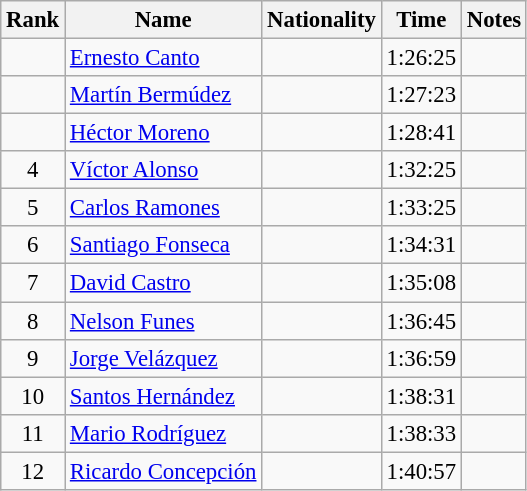<table class="wikitable sortable" style="text-align:center;font-size:95%">
<tr>
<th>Rank</th>
<th>Name</th>
<th>Nationality</th>
<th>Time</th>
<th>Notes</th>
</tr>
<tr>
<td></td>
<td align=left><a href='#'>Ernesto Canto</a></td>
<td align=left></td>
<td>1:26:25</td>
<td></td>
</tr>
<tr>
<td></td>
<td align=left><a href='#'>Martín Bermúdez</a></td>
<td align=left></td>
<td>1:27:23</td>
<td></td>
</tr>
<tr>
<td></td>
<td align=left><a href='#'>Héctor Moreno</a></td>
<td align=left></td>
<td>1:28:41</td>
<td></td>
</tr>
<tr>
<td>4</td>
<td align=left><a href='#'>Víctor Alonso</a></td>
<td align=left></td>
<td>1:32:25</td>
<td></td>
</tr>
<tr>
<td>5</td>
<td align=left><a href='#'>Carlos Ramones</a></td>
<td align=left></td>
<td>1:33:25</td>
<td></td>
</tr>
<tr>
<td>6</td>
<td align=left><a href='#'>Santiago Fonseca</a></td>
<td align=left></td>
<td>1:34:31</td>
<td></td>
</tr>
<tr>
<td>7</td>
<td align=left><a href='#'>David Castro</a></td>
<td align=left></td>
<td>1:35:08</td>
<td></td>
</tr>
<tr>
<td>8</td>
<td align=left><a href='#'>Nelson Funes</a></td>
<td align=left></td>
<td>1:36:45</td>
<td></td>
</tr>
<tr>
<td>9</td>
<td align=left><a href='#'>Jorge Velázquez</a></td>
<td align=left></td>
<td>1:36:59</td>
<td></td>
</tr>
<tr>
<td>10</td>
<td align=left><a href='#'>Santos Hernández</a></td>
<td align=left></td>
<td>1:38:31</td>
<td></td>
</tr>
<tr>
<td>11</td>
<td align=left><a href='#'>Mario Rodríguez</a></td>
<td align=left></td>
<td>1:38:33</td>
<td></td>
</tr>
<tr>
<td>12</td>
<td align=left><a href='#'>Ricardo Concepción</a></td>
<td align=left></td>
<td>1:40:57</td>
<td></td>
</tr>
</table>
